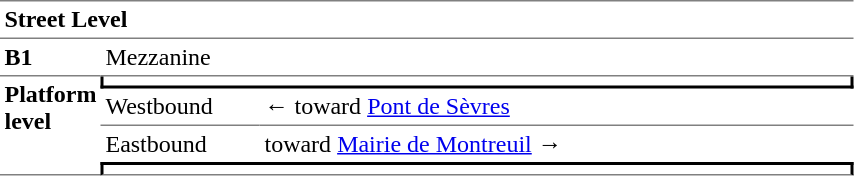<table cellspacing="0" cellpadding="3" border="0">
<tr>
<td colspan="3" data-darkreader-inline-border-top="" data-darkreader-inline-border-bottom="" style="border-bottom:solid 1px gray;border-top:solid 1px gray;" width="50" valign="top"><strong>Street Level</strong></td>
</tr>
<tr>
<td data-darkreader-inline-border-bottom="" style="border-bottom:solid 1px gray;" width="50" valign="top"><strong>B1</strong></td>
<td colspan="2" data-darkreader-inline-border-bottom="" style="border-bottom:solid 1px gray;" width="100" valign="top">Mezzanine</td>
</tr>
<tr>
<td rowspan="10" data-darkreader-inline-border-bottom="" style="border-bottom:solid 1px gray;" width="50" valign="top"><strong>Platform level</strong></td>
<td colspan="2" data-darkreader-inline-border-bottom="" data-darkreader-inline-border-left="" data-darkreader-inline-border-right="" style="border-right:solid 2px black;border-left:solid 2px black;border-bottom:solid 2px black;text-align:center;"></td>
</tr>
<tr>
<td data-darkreader-inline-border-bottom="" style="border-bottom:solid 1px gray;" width="100">Westbound</td>
<td data-darkreader-inline-border-bottom="" style="border-bottom:solid 1px gray;" width="390">←   toward <a href='#'>Pont de Sèvres</a> </td>
</tr>
<tr>
<td>Eastbound</td>
<td>   toward <a href='#'>Mairie de Montreuil</a>  →</td>
</tr>
<tr>
<td colspan="2" data-darkreader-inline-border-bottom="" data-darkreader-inline-border-left="" data-darkreader-inline-border-right="" data-darkreader-inline-border-top="" style="border-top:solid 2px black;border-right:solid 2px black;border-left:solid 2px black;border-bottom:solid 1px gray;text-align:center;"></td>
</tr>
</table>
